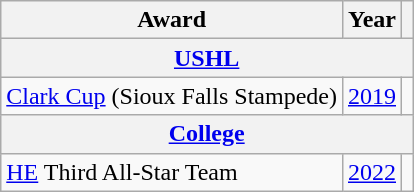<table class="wikitable">
<tr>
<th>Award</th>
<th>Year</th>
<th></th>
</tr>
<tr>
<th colspan="3"><a href='#'>USHL</a></th>
</tr>
<tr>
<td><a href='#'>Clark Cup</a> (Sioux Falls Stampede)</td>
<td><a href='#'>2019</a></td>
<td></td>
</tr>
<tr>
<th colspan="3"><a href='#'>College</a></th>
</tr>
<tr>
<td><a href='#'>HE</a> Third All-Star Team</td>
<td><a href='#'>2022</a></td>
<td></td>
</tr>
</table>
